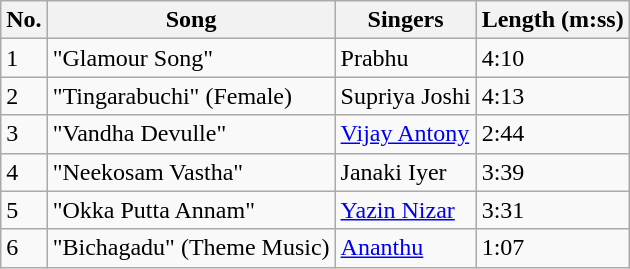<table class="wikitable">
<tr>
<th>No.</th>
<th>Song</th>
<th>Singers</th>
<th>Length (m:ss)</th>
</tr>
<tr>
<td>1</td>
<td>"Glamour Song"</td>
<td>Prabhu</td>
<td>4:10</td>
</tr>
<tr>
<td>2</td>
<td>"Tingarabuchi" (Female)</td>
<td>Supriya Joshi</td>
<td>4:13</td>
</tr>
<tr>
<td>3</td>
<td>"Vandha Devulle"</td>
<td><a href='#'>Vijay Antony</a></td>
<td>2:44</td>
</tr>
<tr>
<td>4</td>
<td>"Neekosam Vastha"</td>
<td>Janaki Iyer</td>
<td>3:39</td>
</tr>
<tr>
<td>5</td>
<td>"Okka Putta Annam"</td>
<td><a href='#'>Yazin Nizar</a></td>
<td>3:31</td>
</tr>
<tr>
<td>6</td>
<td>"Bichagadu" (Theme Music)</td>
<td><a href='#'>Ananthu</a></td>
<td>1:07</td>
</tr>
</table>
